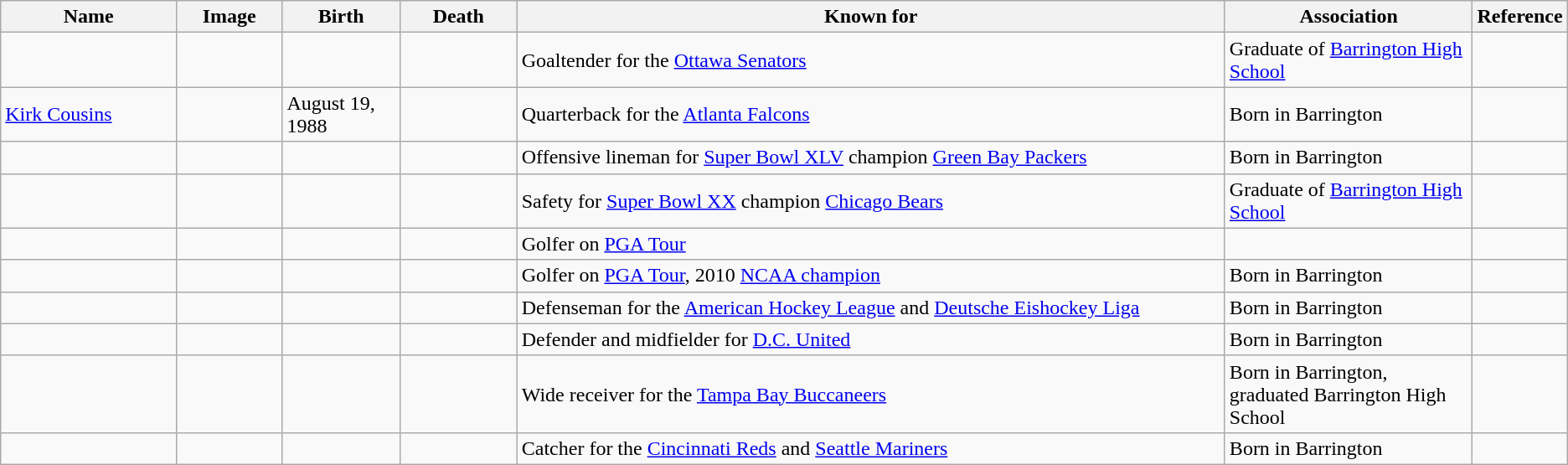<table class="wikitable sortable">
<tr>
<th scope="col" style="width:140px;">Name</th>
<th scope="col" style="width:80px;" class="unsortable">Image</th>
<th scope="col" style="width:90px;">Birth</th>
<th scope="col" style="width:90px;">Death</th>
<th scope="col" style="width:600px;" class="unsortable">Known for</th>
<th scope="col" style="width:200px;" class="unsortable">Association</th>
<th scope="col" style="width:30px;" class="unsortable">Reference</th>
</tr>
<tr>
<td></td>
<td></td>
<td align=right></td>
<td></td>
<td>Goaltender for the <a href='#'>Ottawa Senators</a></td>
<td>Graduate of <a href='#'>Barrington High School</a></td>
<td style="text-align:center;"></td>
</tr>
<tr>
<td><a href='#'>Kirk Cousins</a></td>
<td></td>
<td>August 19, 1988</td>
<td></td>
<td>Quarterback for the <a href='#'>Atlanta Falcons</a></td>
<td>Born in Barrington</td>
<td></td>
</tr>
<tr>
<td></td>
<td></td>
<td align=right></td>
<td></td>
<td>Offensive lineman for <a href='#'>Super Bowl XLV</a> champion <a href='#'>Green Bay Packers</a></td>
<td>Born in Barrington</td>
<td></td>
</tr>
<tr>
<td></td>
<td></td>
<td align=right></td>
<td></td>
<td>Safety for <a href='#'>Super Bowl XX</a> champion <a href='#'>Chicago Bears</a></td>
<td>Graduate of <a href='#'>Barrington High School</a></td>
<td style="text-align:center;"></td>
</tr>
<tr>
<td></td>
<td></td>
<td align=right></td>
<td></td>
<td>Golfer on <a href='#'>PGA Tour</a></td>
<td></td>
<td style="text-align:center;"></td>
</tr>
<tr>
<td></td>
<td></td>
<td align=right></td>
<td></td>
<td>Golfer on <a href='#'>PGA Tour</a>, 2010 <a href='#'>NCAA champion</a></td>
<td>Born in Barrington</td>
<td style="text-align:center;"></td>
</tr>
<tr>
<td></td>
<td></td>
<td align=right></td>
<td></td>
<td>Defenseman for the <a href='#'>American Hockey League</a> and <a href='#'>Deutsche Eishockey Liga</a></td>
<td>Born in Barrington</td>
<td style="text-align:center;"></td>
</tr>
<tr>
<td></td>
<td></td>
<td align=right></td>
<td></td>
<td>Defender and midfielder for <a href='#'>D.C. United</a></td>
<td>Born in Barrington</td>
<td style="text-align:center;"></td>
</tr>
<tr>
<td></td>
<td></td>
<td align=right></td>
<td></td>
<td>Wide receiver for the <a href='#'>Tampa Bay Buccaneers</a></td>
<td>Born in Barrington, graduated Barrington High School</td>
<td style="text-align:center;"></td>
</tr>
<tr>
<td></td>
<td></td>
<td align=right></td>
<td></td>
<td>Catcher for the <a href='#'>Cincinnati Reds</a> and <a href='#'>Seattle Mariners</a></td>
<td>Born in Barrington</td>
<td style="text-align:center;"></td>
</tr>
</table>
